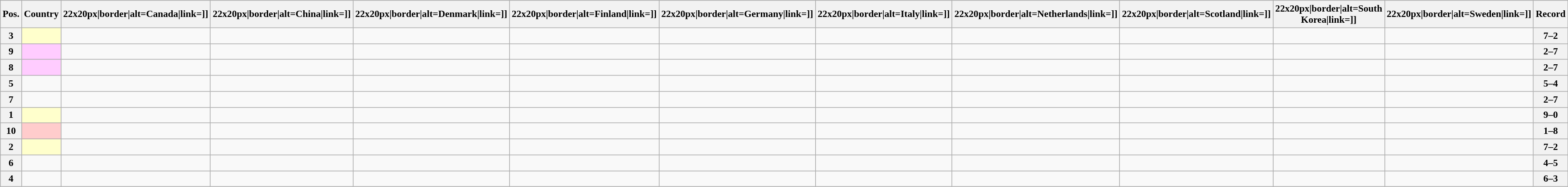<table class="wikitable sortable nowrap" style="text-align:center; font-size:0.9em">
<tr>
<th>Pos.</th>
<th>Country</th>
<th [[Image:>22x20px|border|alt=Canada|link=]]</th>
<th [[Image:>22x20px|border|alt=China|link=]]</th>
<th [[Image:>22x20px|border|alt=Denmark|link=]]</th>
<th [[Image:>22x20px|border|alt=Finland|link=]]</th>
<th [[Image:>22x20px|border|alt=Germany|link=]]</th>
<th [[Image:>22x20px|border|alt=Italy|link=]]</th>
<th [[Image:>22x20px|border|alt=Netherlands|link=]]</th>
<th [[Image:>22x20px|border|alt=Scotland|link=]]</th>
<th [[Image:>22x20px|border|alt=South Korea|link=]]</th>
<th [[Image:>22x20px|border|alt=Sweden|link=]]</th>
<th>Record</th>
</tr>
<tr>
<th>3</th>
<td style="text-align:left; background:#ffffcc;"></td>
<td></td>
<td></td>
<td></td>
<td></td>
<td></td>
<td></td>
<td></td>
<td></td>
<td></td>
<td></td>
<th>7–2</th>
</tr>
<tr>
<th>9</th>
<td style="text-align:left; background:#ffccff;"></td>
<td></td>
<td></td>
<td></td>
<td></td>
<td></td>
<td></td>
<td></td>
<td></td>
<td></td>
<td></td>
<th>2–7</th>
</tr>
<tr>
<th>8</th>
<td style="text-align:left; background:#ffccff;"></td>
<td></td>
<td></td>
<td></td>
<td></td>
<td></td>
<td></td>
<td></td>
<td></td>
<td></td>
<td></td>
<th>2–7</th>
</tr>
<tr>
<th>5</th>
<td style="text-align:left;"></td>
<td></td>
<td></td>
<td></td>
<td></td>
<td></td>
<td></td>
<td></td>
<td></td>
<td></td>
<td></td>
<th>5–4</th>
</tr>
<tr>
<th>7</th>
<td style="text-align:left;"></td>
<td></td>
<td></td>
<td></td>
<td></td>
<td></td>
<td></td>
<td></td>
<td></td>
<td></td>
<td></td>
<th>2–7</th>
</tr>
<tr>
<th>1</th>
<td style="text-align:left; background:#ffffcc;"></td>
<td></td>
<td></td>
<td></td>
<td></td>
<td></td>
<td></td>
<td></td>
<td></td>
<td></td>
<td></td>
<th>9–0</th>
</tr>
<tr>
<th>10</th>
<td style="text-align:left; background:#ffcccc;"></td>
<td></td>
<td></td>
<td></td>
<td></td>
<td></td>
<td></td>
<td></td>
<td></td>
<td></td>
<td></td>
<th>1–8</th>
</tr>
<tr>
<th>2</th>
<td style="text-align:left; background:#ffffcc;"></td>
<td></td>
<td></td>
<td></td>
<td></td>
<td></td>
<td></td>
<td></td>
<td></td>
<td></td>
<td></td>
<th>7–2</th>
</tr>
<tr>
<th>6</th>
<td style="text-align:left;"></td>
<td></td>
<td></td>
<td></td>
<td></td>
<td></td>
<td></td>
<td></td>
<td></td>
<td></td>
<td></td>
<th>4–5</th>
</tr>
<tr>
<th>4</th>
<td style="text-align:left;"></td>
<td></td>
<td></td>
<td></td>
<td></td>
<td></td>
<td></td>
<td></td>
<td></td>
<td></td>
<td></td>
<th>6–3</th>
</tr>
</table>
